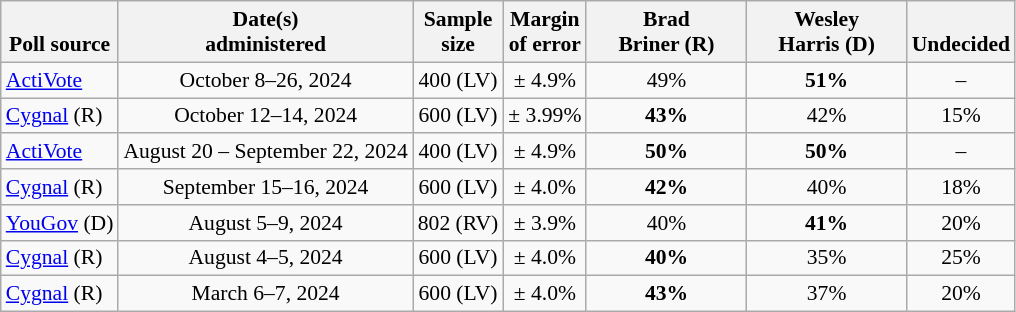<table class="wikitable" style="font-size:90%;text-align:center;">
<tr valign=bottom>
<th>Poll source</th>
<th>Date(s)<br>administered</th>
<th>Sample<br>size</th>
<th>Margin<br>of error</th>
<th style="width:100px;">Brad<br>Briner (R)</th>
<th style="width:100px;">Wesley<br>Harris (D)</th>
<th>Undecided</th>
</tr>
<tr>
<td style="text-align:left;"><a href='#'>ActiVote</a></td>
<td>October 8–26, 2024</td>
<td>400 (LV)</td>
<td>± 4.9%</td>
<td>49%</td>
<td><strong>51%</strong></td>
<td>–</td>
</tr>
<tr>
<td style="text-align:left;"><a href='#'>Cygnal</a> (R)</td>
<td>October 12–14, 2024</td>
<td>600 (LV)</td>
<td>± 3.99%</td>
<td><strong>43%</strong></td>
<td>42%</td>
<td>15%</td>
</tr>
<tr>
<td style="text-align:left;"><a href='#'>ActiVote</a></td>
<td>August 20 – September 22, 2024</td>
<td>400 (LV)</td>
<td>± 4.9%</td>
<td><strong>50%</strong></td>
<td><strong>50%</strong></td>
<td>–</td>
</tr>
<tr>
<td style="text-align:left;"><a href='#'>Cygnal</a> (R)</td>
<td>September 15–16, 2024</td>
<td>600 (LV)</td>
<td>± 4.0%</td>
<td><strong>42%</strong></td>
<td>40%</td>
<td>18%</td>
</tr>
<tr>
<td style="text-align:left;"><a href='#'>YouGov</a> (D)</td>
<td data-sort-value="2024-08-10">August 5–9, 2024</td>
<td>802 (RV)</td>
<td>± 3.9%</td>
<td>40%</td>
<td><strong>41%</strong></td>
<td>20%</td>
</tr>
<tr>
<td style="text-align:left;"><a href='#'>Cygnal</a> (R)</td>
<td data-sort-value="2024-08-09">August 4–5, 2024</td>
<td>600 (LV)</td>
<td>± 4.0%</td>
<td><strong>40%</strong></td>
<td>35%</td>
<td>25%</td>
</tr>
<tr>
<td style="text-align:left;"><a href='#'>Cygnal</a> (R)</td>
<td data-sort-value="2024-03-12">March 6–7, 2024</td>
<td>600 (LV)</td>
<td>± 4.0%</td>
<td><strong>43%</strong></td>
<td>37%</td>
<td>20%</td>
</tr>
</table>
